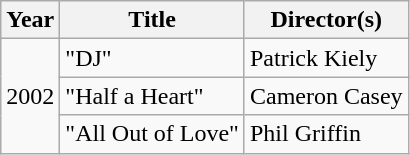<table class="wikitable">
<tr>
<th>Year</th>
<th>Title</th>
<th>Director(s)</th>
</tr>
<tr>
<td rowspan="3">2002</td>
<td>"DJ"</td>
<td>Patrick Kiely</td>
</tr>
<tr>
<td>"Half a Heart"</td>
<td>Cameron Casey</td>
</tr>
<tr>
<td>"All Out of Love"</td>
<td>Phil Griffin</td>
</tr>
</table>
